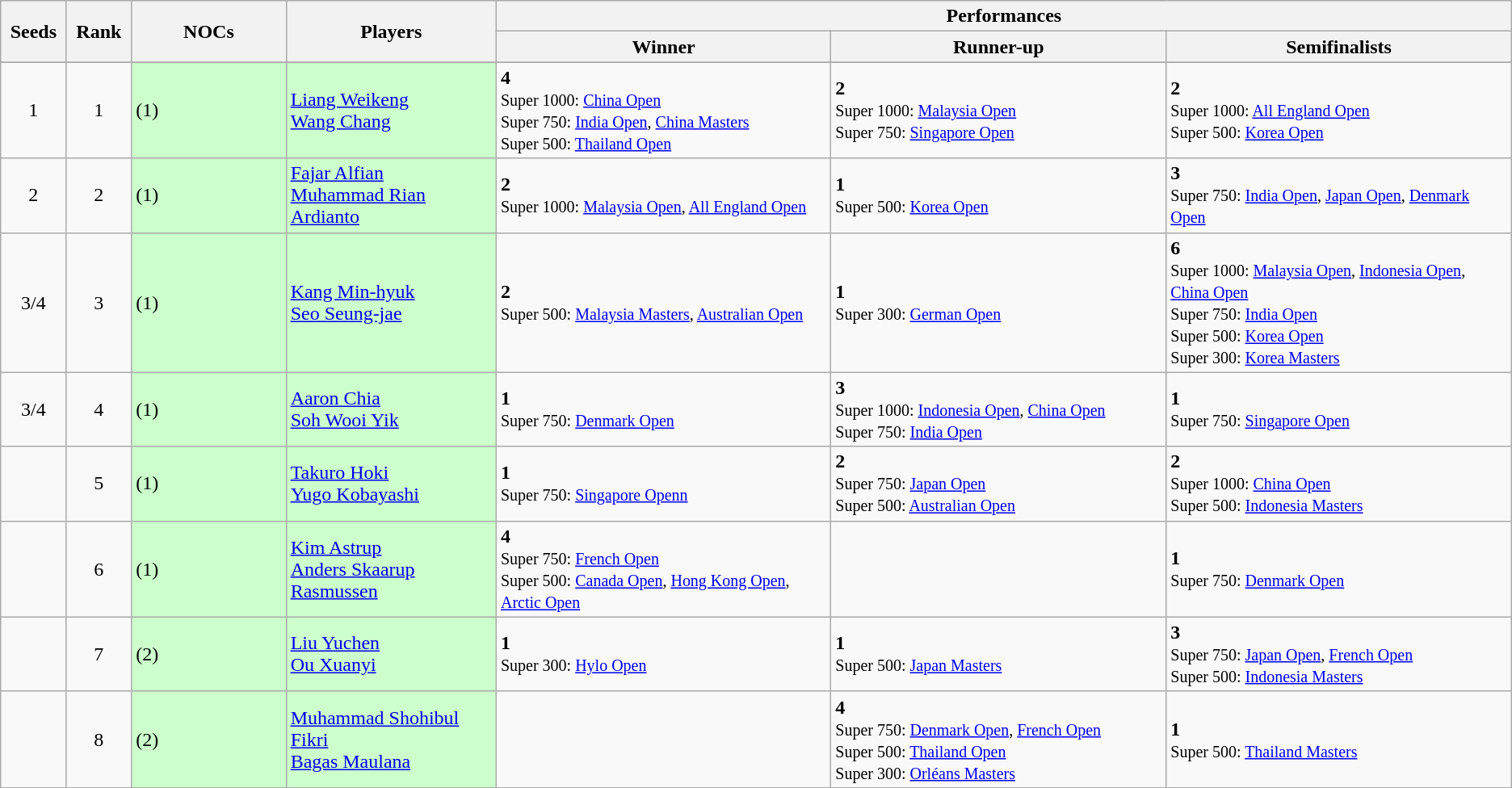<table class="wikitable" style="text-align:center">
<tr>
<th rowspan="2" width="50">Seeds</th>
<th rowspan="2" width="50">Rank</th>
<th rowspan="2" width="150">NOCs</th>
<th rowspan="2" width="200">Players</th>
<th colspan="3">Performances</th>
</tr>
<tr>
<th width="350">Winner</th>
<th width="350">Runner-up</th>
<th width="350">Semifinalists</th>
</tr>
<tr>
</tr>
<tr>
<td>1</td>
<td>1</td>
<td align="left" bgcolor="#ccffcc"> (1)</td>
<td align="left" bgcolor="#ccffcc"><a href='#'>Liang Weikeng</a><br><a href='#'>Wang Chang</a></td>
<td align="left"><strong>4</strong><br><small>Super 1000: <a href='#'>China Open</a><br>Super 750: <a href='#'>India Open</a>, <a href='#'>China Masters</a><br>Super 500: <a href='#'>Thailand Open</a></small></td>
<td align="left"><strong>2</strong><br><small>Super 1000: <a href='#'>Malaysia Open</a><br>Super 750: <a href='#'>Singapore Open</a></small></td>
<td align="left"><strong>2</strong><br><small>Super 1000: <a href='#'>All England Open</a><br>Super 500: <a href='#'>Korea Open</a></small></td>
</tr>
<tr>
<td>2</td>
<td>2</td>
<td align="left" bgcolor="#ccffcc"> (1)</td>
<td align="left" bgcolor="#ccffcc"><a href='#'>Fajar Alfian</a><br><a href='#'>Muhammad Rian Ardianto</a></td>
<td align="left"><strong>2</strong><br><small>Super 1000: <a href='#'>Malaysia Open</a>, <a href='#'>All England Open</a></small></td>
<td align="left"><strong>1</strong><br><small>Super 500: <a href='#'>Korea Open</a></small></td>
<td align="left"><strong>3</strong><br><small>Super 750: <a href='#'>India Open</a>, <a href='#'>Japan Open</a>, <a href='#'>Denmark Open</a></small></td>
</tr>
<tr>
<td>3/4</td>
<td>3</td>
<td align="left" bgcolor="#ccffcc"> (1)</td>
<td align="left" bgcolor="#ccffcc"><a href='#'>Kang Min-hyuk</a><br><a href='#'>Seo Seung-jae</a></td>
<td align="left"><strong>2</strong><br><small>Super 500: <a href='#'>Malaysia Masters</a>, <a href='#'>Australian Open</a></small></td>
<td align="left"><strong>1</strong><br><small>Super 300: <a href='#'>German Open</a></small></td>
<td align="left"><strong>6</strong><br><small>Super 1000: <a href='#'>Malaysia Open</a>, <a href='#'>Indonesia Open</a>, <a href='#'>China Open</a><br>Super 750: <a href='#'>India Open</a><br>Super 500: <a href='#'>Korea Open</a><br>Super 300: <a href='#'>Korea Masters</a></small></td>
</tr>
<tr>
<td>3/4</td>
<td>4</td>
<td align="left" bgcolor="#ccffcc"> (1)</td>
<td align="left" bgcolor="#ccffcc"><a href='#'>Aaron Chia</a><br><a href='#'>Soh Wooi Yik</a></td>
<td align="left"><strong>1</strong><br><small>Super 750: <a href='#'>Denmark Open</a></small></td>
<td align="left"><strong>3</strong><br><small>Super 1000: <a href='#'>Indonesia Open</a>, <a href='#'>China Open</a><br>Super 750: <a href='#'>India Open</a></small></td>
<td align="left"><strong>1</strong><br><small>Super 750: <a href='#'>Singapore Open</a></small></td>
</tr>
<tr>
<td></td>
<td>5</td>
<td align="left" bgcolor="#ccffcc"> (1)</td>
<td align="left" bgcolor="#ccffcc"><a href='#'>Takuro Hoki</a><br><a href='#'>Yugo Kobayashi</a></td>
<td align="left"><strong>1</strong><br><small>Super 750: <a href='#'>Singapore Openn</a></small></td>
<td align="left"><strong>2</strong><br><small>Super 750: <a href='#'>Japan Open</a><br>Super 500: <a href='#'>Australian Open</a></small></td>
<td align="left"><strong>2</strong><br><small>Super 1000: <a href='#'>China Open</a><br>Super 500: <a href='#'>Indonesia Masters</a></small></td>
</tr>
<tr>
<td></td>
<td>6</td>
<td align="left" bgcolor="#ccffcc"> (1)</td>
<td align="left" bgcolor="#ccffcc"><a href='#'>Kim Astrup</a><br><a href='#'>Anders Skaarup Rasmussen</a></td>
<td align="left"><strong>4</strong><br><small>Super 750: <a href='#'>French Open</a><br>Super 500: <a href='#'>Canada Open</a>, <a href='#'>Hong Kong Open</a>, <a href='#'>Arctic Open</a></small></td>
<td align="left"></td>
<td align="left"><strong>1</strong><br><small>Super 750: <a href='#'>Denmark Open</a></small></td>
</tr>
<tr>
<td></td>
<td>7</td>
<td align="left" bgcolor="#ccffcc"> (2)</td>
<td align="left" bgcolor="#ccffcc"><a href='#'>Liu Yuchen</a><br><a href='#'>Ou Xuanyi</a></td>
<td align="left"><strong>1</strong><br><small>Super 300: <a href='#'>Hylo Open</a></small></td>
<td align="left"><strong>1</strong><br><small>Super 500: <a href='#'>Japan Masters</a></small></td>
<td align="left"><strong>3</strong><br><small>Super 750: <a href='#'>Japan Open</a>, <a href='#'>French Open</a><br>Super 500: <a href='#'>Indonesia Masters</a></small></td>
</tr>
<tr>
<td></td>
<td>8</td>
<td align="left" bgcolor="#ccffcc"> (2)</td>
<td align="left" bgcolor="#ccffcc"><a href='#'>Muhammad Shohibul Fikri</a><br><a href='#'>Bagas Maulana</a></td>
<td align="left"></td>
<td align="left"><strong>4</strong><br><small>Super 750: <a href='#'>Denmark Open</a>, <a href='#'>French Open</a><br>Super 500: <a href='#'>Thailand Open</a><br>Super 300: <a href='#'>Orléans Masters</a></small></td>
<td align="left"><strong>1</strong><br><small>Super 500: <a href='#'>Thailand Masters</a></small></td>
</tr>
</table>
